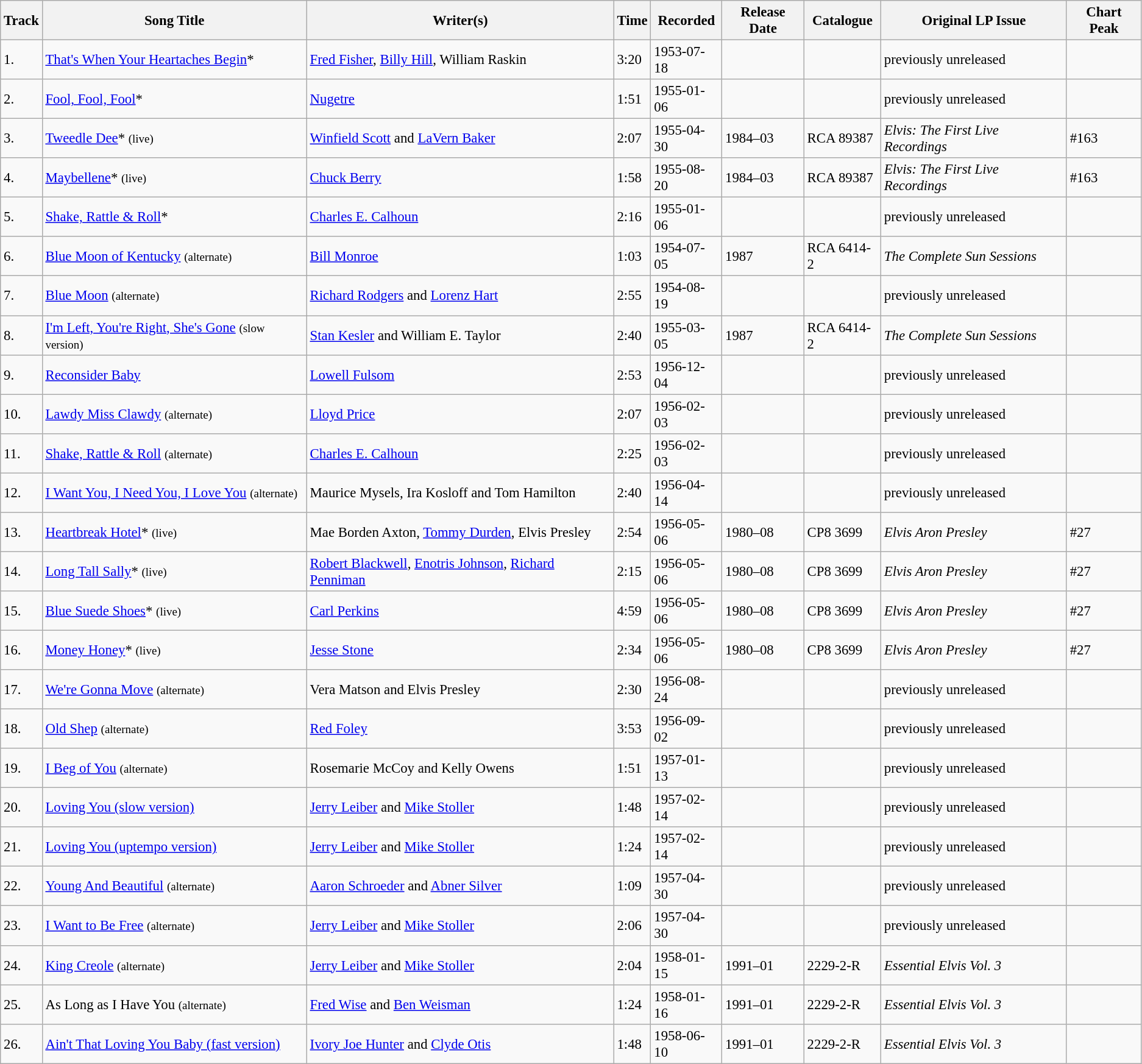<table class="wikitable" style="font-size:95%;">
<tr>
<th>Track</th>
<th>Song Title</th>
<th>Writer(s)</th>
<th>Time</th>
<th>Recorded</th>
<th>Release Date</th>
<th>Catalogue</th>
<th>Original LP Issue</th>
<th>Chart Peak</th>
</tr>
<tr>
<td>1.</td>
<td><a href='#'>That's When Your Heartaches Begin</a>*</td>
<td><a href='#'>Fred Fisher</a>, <a href='#'>Billy Hill</a>, William Raskin</td>
<td>3:20</td>
<td>1953-07-18</td>
<td></td>
<td></td>
<td>previously unreleased</td>
<td></td>
</tr>
<tr>
<td>2.</td>
<td><a href='#'>Fool, Fool, Fool</a>*</td>
<td><a href='#'>Nugetre</a></td>
<td>1:51</td>
<td>1955-01-06</td>
<td></td>
<td></td>
<td>previously unreleased</td>
<td></td>
</tr>
<tr>
<td>3.</td>
<td><a href='#'>Tweedle Dee</a>* <small>(live)</small></td>
<td><a href='#'>Winfield Scott</a> and <a href='#'>LaVern Baker</a></td>
<td>2:07</td>
<td>1955-04-30</td>
<td>1984–03</td>
<td>RCA 89387</td>
<td><em>Elvis: The First Live Recordings</em></td>
<td>#163</td>
</tr>
<tr>
<td>4.</td>
<td><a href='#'>Maybellene</a>* <small>(live)</small></td>
<td><a href='#'>Chuck Berry</a></td>
<td>1:58</td>
<td>1955-08-20</td>
<td>1984–03</td>
<td>RCA 89387</td>
<td><em>Elvis: The First Live Recordings</em></td>
<td>#163</td>
</tr>
<tr>
<td>5.</td>
<td><a href='#'>Shake, Rattle & Roll</a>*</td>
<td><a href='#'>Charles E. Calhoun</a></td>
<td>2:16</td>
<td>1955-01-06</td>
<td></td>
<td></td>
<td>previously unreleased</td>
<td></td>
</tr>
<tr>
<td>6.</td>
<td><a href='#'>Blue Moon of Kentucky</a> <small>(alternate)</small></td>
<td><a href='#'>Bill Monroe</a></td>
<td>1:03</td>
<td>1954-07-05</td>
<td>1987</td>
<td>RCA 6414-2</td>
<td><em>The Complete Sun Sessions</em></td>
<td></td>
</tr>
<tr>
<td>7.</td>
<td><a href='#'>Blue Moon</a> <small>(alternate)</small></td>
<td><a href='#'>Richard Rodgers</a> and <a href='#'>Lorenz Hart</a></td>
<td>2:55</td>
<td>1954-08-19</td>
<td></td>
<td></td>
<td>previously unreleased</td>
<td></td>
</tr>
<tr>
<td>8.</td>
<td><a href='#'>I'm Left, You're Right, She's Gone</a> <small>(slow version)</small></td>
<td><a href='#'>Stan Kesler</a> and William E. Taylor</td>
<td>2:40</td>
<td>1955-03-05</td>
<td>1987</td>
<td>RCA 6414-2</td>
<td><em>The Complete Sun Sessions</em></td>
<td></td>
</tr>
<tr>
<td>9.</td>
<td><a href='#'>Reconsider Baby</a></td>
<td><a href='#'>Lowell Fulsom</a></td>
<td>2:53</td>
<td>1956-12-04</td>
<td></td>
<td></td>
<td>previously unreleased</td>
<td></td>
</tr>
<tr>
<td>10.</td>
<td><a href='#'>Lawdy Miss Clawdy</a> <small>(alternate)</small></td>
<td><a href='#'>Lloyd Price</a></td>
<td>2:07</td>
<td>1956-02-03</td>
<td></td>
<td></td>
<td>previously unreleased</td>
<td></td>
</tr>
<tr>
<td>11.</td>
<td><a href='#'>Shake, Rattle & Roll</a> <small>(alternate)</small></td>
<td><a href='#'>Charles E. Calhoun</a></td>
<td>2:25</td>
<td>1956-02-03</td>
<td></td>
<td></td>
<td>previously unreleased</td>
<td></td>
</tr>
<tr>
<td>12.</td>
<td><a href='#'>I Want You, I Need You, I Love You</a> <small>(alternate)</small></td>
<td>Maurice Mysels, Ira Kosloff and Tom Hamilton</td>
<td>2:40</td>
<td>1956-04-14</td>
<td></td>
<td></td>
<td>previously unreleased</td>
<td></td>
</tr>
<tr>
<td>13.</td>
<td><a href='#'>Heartbreak Hotel</a>* <small>(live)</small></td>
<td>Mae Borden Axton, <a href='#'>Tommy Durden</a>, Elvis Presley</td>
<td>2:54</td>
<td>1956-05-06</td>
<td>1980–08</td>
<td>CP8 3699</td>
<td><em>Elvis Aron Presley</em></td>
<td>#27</td>
</tr>
<tr>
<td>14.</td>
<td><a href='#'>Long Tall Sally</a>* <small>(live)</small></td>
<td><a href='#'>Robert Blackwell</a>, <a href='#'>Enotris Johnson</a>, <a href='#'>Richard Penniman</a></td>
<td>2:15</td>
<td>1956-05-06</td>
<td>1980–08</td>
<td>CP8 3699</td>
<td><em>Elvis Aron Presley</em></td>
<td>#27</td>
</tr>
<tr>
<td>15.</td>
<td><a href='#'>Blue Suede Shoes</a>* <small>(live)</small></td>
<td><a href='#'>Carl Perkins</a></td>
<td>4:59</td>
<td>1956-05-06</td>
<td>1980–08</td>
<td>CP8 3699</td>
<td><em>Elvis Aron Presley</em></td>
<td>#27</td>
</tr>
<tr>
<td>16.</td>
<td><a href='#'>Money Honey</a>* <small>(live)</small></td>
<td><a href='#'>Jesse Stone</a></td>
<td>2:34</td>
<td>1956-05-06</td>
<td>1980–08</td>
<td>CP8 3699</td>
<td><em>Elvis Aron Presley</em></td>
<td>#27</td>
</tr>
<tr>
<td>17.</td>
<td><a href='#'>We're Gonna Move</a> <small>(alternate)</small></td>
<td>Vera Matson and Elvis Presley</td>
<td>2:30</td>
<td>1956-08-24</td>
<td></td>
<td></td>
<td>previously unreleased</td>
<td></td>
</tr>
<tr>
<td>18.</td>
<td><a href='#'>Old Shep</a> <small>(alternate)</small></td>
<td><a href='#'>Red Foley</a></td>
<td>3:53</td>
<td>1956-09-02</td>
<td></td>
<td></td>
<td>previously unreleased</td>
<td></td>
</tr>
<tr>
<td>19.</td>
<td><a href='#'>I Beg of You</a> <small>(alternate)</small></td>
<td>Rosemarie McCoy and Kelly Owens</td>
<td>1:51</td>
<td>1957-01-13</td>
<td></td>
<td></td>
<td>previously unreleased</td>
<td></td>
</tr>
<tr>
<td>20.</td>
<td><a href='#'>Loving You (slow version)</a></td>
<td><a href='#'>Jerry Leiber</a> and <a href='#'>Mike Stoller</a></td>
<td>1:48</td>
<td>1957-02-14</td>
<td></td>
<td></td>
<td>previously unreleased</td>
<td></td>
</tr>
<tr>
<td>21.</td>
<td><a href='#'>Loving You (uptempo version)</a></td>
<td><a href='#'>Jerry Leiber</a> and <a href='#'>Mike Stoller</a></td>
<td>1:24</td>
<td>1957-02-14</td>
<td></td>
<td></td>
<td>previously unreleased</td>
<td></td>
</tr>
<tr>
<td>22.</td>
<td><a href='#'>Young And Beautiful</a> <small>(alternate)</small></td>
<td><a href='#'>Aaron Schroeder</a> and <a href='#'>Abner Silver</a></td>
<td>1:09</td>
<td>1957-04-30</td>
<td></td>
<td></td>
<td>previously unreleased</td>
<td></td>
</tr>
<tr>
<td>23.</td>
<td><a href='#'>I Want to Be Free</a> <small>(alternate)</small></td>
<td><a href='#'>Jerry Leiber</a> and <a href='#'>Mike Stoller</a></td>
<td>2:06</td>
<td>1957-04-30</td>
<td></td>
<td></td>
<td>previously unreleased</td>
<td></td>
</tr>
<tr>
<td>24.</td>
<td><a href='#'>King Creole</a> <small>(alternate)</small></td>
<td><a href='#'>Jerry Leiber</a> and <a href='#'>Mike Stoller</a></td>
<td>2:04</td>
<td>1958-01-15</td>
<td>1991–01</td>
<td>2229-2-R</td>
<td><em>Essential Elvis Vol. 3</em></td>
<td></td>
</tr>
<tr>
<td>25.</td>
<td>As Long as I Have You <small>(alternate)</small></td>
<td><a href='#'>Fred Wise</a> and <a href='#'>Ben Weisman</a></td>
<td>1:24</td>
<td>1958-01-16</td>
<td>1991–01</td>
<td>2229-2-R</td>
<td><em>Essential Elvis Vol. 3</em></td>
<td></td>
</tr>
<tr>
<td>26.</td>
<td><a href='#'>Ain't That Loving You Baby (fast version)</a></td>
<td><a href='#'>Ivory Joe Hunter</a> and <a href='#'>Clyde Otis</a></td>
<td>1:48</td>
<td>1958-06-10</td>
<td>1991–01</td>
<td>2229-2-R</td>
<td><em>Essential Elvis Vol. 3</em></td>
<td></td>
</tr>
</table>
